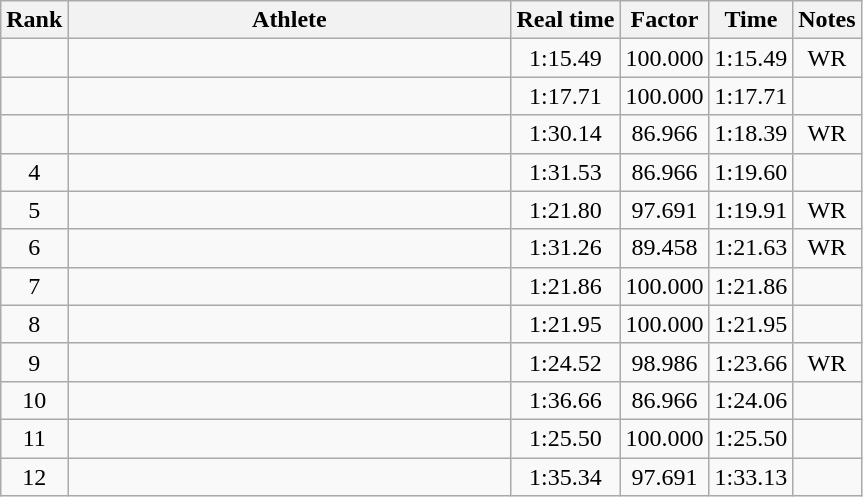<table class="wikitable" style="text-align:center">
<tr>
<th>Rank</th>
<th Style="width:18em">Athlete</th>
<th>Real time</th>
<th>Factor</th>
<th>Time</th>
<th>Notes</th>
</tr>
<tr>
<td></td>
<td style="text-align:left"></td>
<td>1:15.49</td>
<td>100.000</td>
<td>1:15.49</td>
<td>WR</td>
</tr>
<tr>
<td></td>
<td style="text-align:left"></td>
<td>1:17.71</td>
<td>100.000</td>
<td>1:17.71</td>
<td></td>
</tr>
<tr>
<td></td>
<td style="text-align:left"></td>
<td>1:30.14</td>
<td>86.966</td>
<td>1:18.39</td>
<td>WR</td>
</tr>
<tr>
<td>4</td>
<td style="text-align:left"></td>
<td>1:31.53</td>
<td>86.966</td>
<td>1:19.60</td>
<td></td>
</tr>
<tr>
<td>5</td>
<td style="text-align:left"></td>
<td>1:21.80</td>
<td>97.691</td>
<td>1:19.91</td>
<td>WR</td>
</tr>
<tr>
<td>6</td>
<td style="text-align:left"></td>
<td>1:31.26</td>
<td>89.458</td>
<td>1:21.63</td>
<td>WR</td>
</tr>
<tr>
<td>7</td>
<td style="text-align:left"></td>
<td>1:21.86</td>
<td>100.000</td>
<td>1:21.86</td>
<td></td>
</tr>
<tr>
<td>8</td>
<td style="text-align:left"></td>
<td>1:21.95</td>
<td>100.000</td>
<td>1:21.95</td>
<td></td>
</tr>
<tr>
<td>9</td>
<td style="text-align:left"></td>
<td>1:24.52</td>
<td>98.986</td>
<td>1:23.66</td>
<td>WR</td>
</tr>
<tr>
<td>10</td>
<td style="text-align:left"></td>
<td>1:36.66</td>
<td>86.966</td>
<td>1:24.06</td>
<td></td>
</tr>
<tr>
<td>11</td>
<td style="text-align:left"></td>
<td>1:25.50</td>
<td>100.000</td>
<td>1:25.50</td>
<td></td>
</tr>
<tr>
<td>12</td>
<td style="text-align:left"></td>
<td>1:35.34</td>
<td>97.691</td>
<td>1:33.13</td>
<td></td>
</tr>
</table>
